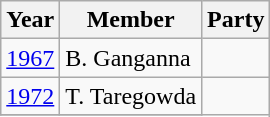<table class="wikitable sortable">
<tr>
<th>Year</th>
<th>Member</th>
<th colspan="2">Party</th>
</tr>
<tr>
<td><a href='#'>1967</a></td>
<td>B. Ganganna</td>
<td></td>
</tr>
<tr>
<td><a href='#'>1972</a></td>
<td>T. Taregowda</td>
</tr>
<tr>
</tr>
</table>
